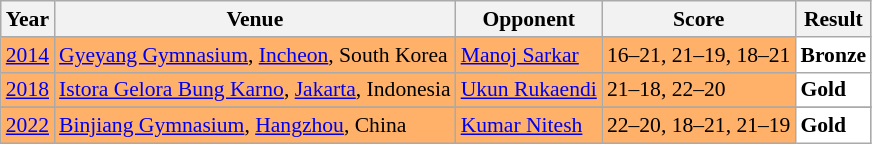<table class="sortable wikitable" style="font-size: 90%;">
<tr>
<th>Year</th>
<th>Venue</th>
<th>Opponent</th>
<th>Score</th>
<th>Result</th>
</tr>
<tr style="background:#FFB069">
<td align="center"><a href='#'>2014</a></td>
<td align="left"><a href='#'>Gyeyang Gymnasium</a>, <a href='#'>Incheon</a>, South Korea</td>
<td align="left"> <a href='#'>Manoj Sarkar</a></td>
<td align="left">16–21, 21–19, 18–21</td>
<td style="text-align:left; background:white"> <strong>Bronze</strong></td>
</tr>
<tr style="background:#FFB069">
<td align="center"><a href='#'>2018</a></td>
<td align="left"><a href='#'>Istora Gelora Bung Karno</a>, <a href='#'>Jakarta</a>, Indonesia</td>
<td align="left"> <a href='#'>Ukun Rukaendi</a></td>
<td align="left">21–18, 22–20</td>
<td style="text-align:left; background:white"> <strong>Gold</strong></td>
</tr>
<tr>
</tr>
<tr style="background:#FFB069">
<td align="center"><a href='#'>2022</a></td>
<td align="left"><a href='#'>Binjiang Gymnasium</a>, <a href='#'>Hangzhou</a>, China</td>
<td align="left"> <a href='#'>Kumar Nitesh</a></td>
<td align="left">22–20, 18–21, 21–19</td>
<td style="text-align:left; background:white"> <strong>Gold</strong></td>
</tr>
</table>
